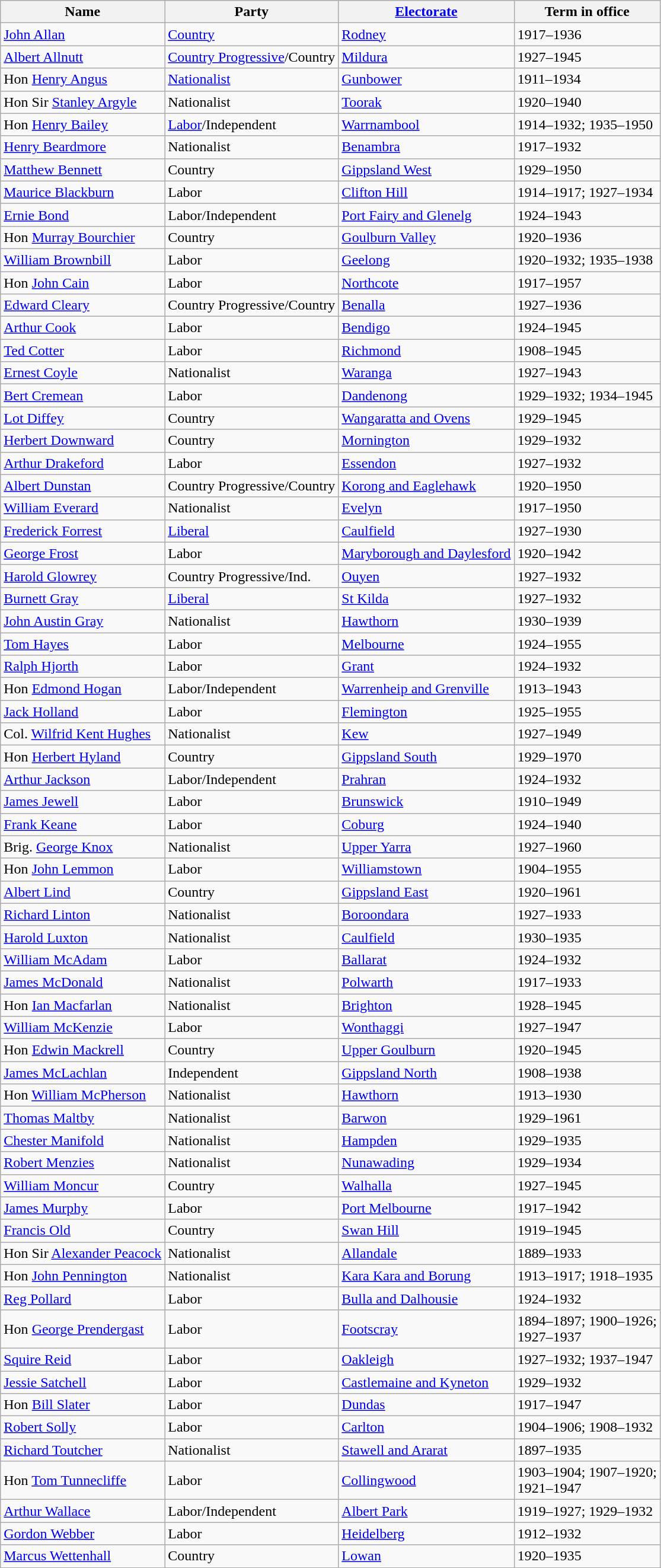<table class="wikitable sortable">
<tr>
<th><strong>Name</strong></th>
<th><strong>Party</strong></th>
<th><strong><a href='#'>Electorate</a></strong></th>
<th><strong>Term in office</strong></th>
</tr>
<tr>
<td><a href='#'>John Allan</a></td>
<td><a href='#'>Country</a></td>
<td><a href='#'>Rodney</a></td>
<td>1917–1936</td>
</tr>
<tr>
<td><a href='#'>Albert Allnutt</a></td>
<td><a href='#'>Country Progressive</a>/Country</td>
<td><a href='#'>Mildura</a></td>
<td>1927–1945</td>
</tr>
<tr>
<td>Hon <a href='#'>Henry Angus</a></td>
<td><a href='#'>Nationalist</a></td>
<td><a href='#'>Gunbower</a></td>
<td>1911–1934</td>
</tr>
<tr>
<td>Hon Sir <a href='#'>Stanley Argyle</a></td>
<td>Nationalist</td>
<td><a href='#'>Toorak</a></td>
<td>1920–1940</td>
</tr>
<tr>
<td>Hon <a href='#'>Henry Bailey</a></td>
<td><a href='#'>Labor</a>/Independent</td>
<td><a href='#'>Warrnambool</a></td>
<td>1914–1932; 1935–1950</td>
</tr>
<tr>
<td><a href='#'>Henry Beardmore</a></td>
<td>Nationalist</td>
<td><a href='#'>Benambra</a></td>
<td>1917–1932</td>
</tr>
<tr>
<td><a href='#'>Matthew Bennett</a></td>
<td>Country</td>
<td><a href='#'>Gippsland West</a></td>
<td>1929–1950</td>
</tr>
<tr>
<td><a href='#'>Maurice Blackburn</a></td>
<td>Labor</td>
<td><a href='#'>Clifton Hill</a></td>
<td>1914–1917; 1927–1934</td>
</tr>
<tr>
<td><a href='#'>Ernie Bond</a></td>
<td>Labor/Independent</td>
<td><a href='#'>Port Fairy and Glenelg</a></td>
<td>1924–1943</td>
</tr>
<tr>
<td>Hon <a href='#'>Murray Bourchier</a></td>
<td>Country</td>
<td><a href='#'>Goulburn Valley</a></td>
<td>1920–1936</td>
</tr>
<tr>
<td><a href='#'>William Brownbill</a></td>
<td>Labor</td>
<td><a href='#'>Geelong</a></td>
<td>1920–1932; 1935–1938</td>
</tr>
<tr>
<td>Hon <a href='#'>John Cain</a></td>
<td>Labor</td>
<td><a href='#'>Northcote</a></td>
<td>1917–1957</td>
</tr>
<tr>
<td><a href='#'>Edward Cleary</a></td>
<td>Country Progressive/Country</td>
<td><a href='#'>Benalla</a></td>
<td>1927–1936</td>
</tr>
<tr>
<td><a href='#'>Arthur Cook</a></td>
<td>Labor</td>
<td><a href='#'>Bendigo</a></td>
<td>1924–1945</td>
</tr>
<tr>
<td><a href='#'>Ted Cotter</a></td>
<td>Labor</td>
<td><a href='#'>Richmond</a></td>
<td>1908–1945</td>
</tr>
<tr>
<td><a href='#'>Ernest Coyle</a></td>
<td>Nationalist</td>
<td><a href='#'>Waranga</a></td>
<td>1927–1943</td>
</tr>
<tr>
<td><a href='#'>Bert Cremean</a></td>
<td>Labor</td>
<td><a href='#'>Dandenong</a></td>
<td>1929–1932; 1934–1945</td>
</tr>
<tr>
<td><a href='#'>Lot Diffey</a></td>
<td>Country</td>
<td><a href='#'>Wangaratta and Ovens</a></td>
<td>1929–1945</td>
</tr>
<tr>
<td><a href='#'>Herbert Downward</a></td>
<td>Country</td>
<td><a href='#'>Mornington</a></td>
<td>1929–1932</td>
</tr>
<tr>
<td><a href='#'>Arthur Drakeford</a></td>
<td>Labor</td>
<td><a href='#'>Essendon</a></td>
<td>1927–1932</td>
</tr>
<tr>
<td><a href='#'>Albert Dunstan</a></td>
<td>Country Progressive/Country</td>
<td><a href='#'>Korong and Eaglehawk</a></td>
<td>1920–1950</td>
</tr>
<tr>
<td><a href='#'>William Everard</a></td>
<td>Nationalist</td>
<td><a href='#'>Evelyn</a></td>
<td>1917–1950</td>
</tr>
<tr>
<td><a href='#'>Frederick Forrest</a></td>
<td><a href='#'>Liberal</a></td>
<td><a href='#'>Caulfield</a></td>
<td>1927–1930</td>
</tr>
<tr>
<td><a href='#'>George Frost</a></td>
<td>Labor</td>
<td><a href='#'>Maryborough and Daylesford</a></td>
<td>1920–1942</td>
</tr>
<tr>
<td><a href='#'>Harold Glowrey</a></td>
<td>Country Progressive/Ind.</td>
<td><a href='#'>Ouyen</a></td>
<td>1927–1932</td>
</tr>
<tr>
<td><a href='#'>Burnett Gray</a></td>
<td><a href='#'>Liberal</a></td>
<td><a href='#'>St Kilda</a></td>
<td>1927–1932</td>
</tr>
<tr>
<td><a href='#'>John Austin Gray</a></td>
<td>Nationalist</td>
<td><a href='#'>Hawthorn</a></td>
<td>1930–1939</td>
</tr>
<tr>
<td><a href='#'>Tom Hayes</a></td>
<td>Labor</td>
<td><a href='#'>Melbourne</a></td>
<td>1924–1955</td>
</tr>
<tr>
<td><a href='#'>Ralph Hjorth</a></td>
<td>Labor</td>
<td><a href='#'>Grant</a></td>
<td>1924–1932</td>
</tr>
<tr>
<td>Hon <a href='#'>Edmond Hogan</a></td>
<td>Labor/Independent</td>
<td><a href='#'>Warrenheip and Grenville</a></td>
<td>1913–1943</td>
</tr>
<tr>
<td><a href='#'>Jack Holland</a></td>
<td>Labor</td>
<td><a href='#'>Flemington</a></td>
<td>1925–1955</td>
</tr>
<tr>
<td>Col. <a href='#'>Wilfrid Kent Hughes</a></td>
<td>Nationalist</td>
<td><a href='#'>Kew</a></td>
<td>1927–1949</td>
</tr>
<tr>
<td>Hon <a href='#'>Herbert Hyland</a></td>
<td>Country</td>
<td><a href='#'>Gippsland South</a></td>
<td>1929–1970</td>
</tr>
<tr>
<td><a href='#'>Arthur Jackson</a></td>
<td>Labor/Independent</td>
<td><a href='#'>Prahran</a></td>
<td>1924–1932</td>
</tr>
<tr>
<td><a href='#'>James Jewell</a></td>
<td>Labor</td>
<td><a href='#'>Brunswick</a></td>
<td>1910–1949</td>
</tr>
<tr>
<td><a href='#'>Frank Keane</a></td>
<td>Labor</td>
<td><a href='#'>Coburg</a></td>
<td>1924–1940</td>
</tr>
<tr>
<td>Brig. <a href='#'>George Knox</a></td>
<td>Nationalist</td>
<td><a href='#'>Upper Yarra</a></td>
<td>1927–1960</td>
</tr>
<tr>
<td>Hon <a href='#'>John Lemmon</a></td>
<td>Labor</td>
<td><a href='#'>Williamstown</a></td>
<td>1904–1955</td>
</tr>
<tr>
<td><a href='#'>Albert Lind</a></td>
<td>Country</td>
<td><a href='#'>Gippsland East</a></td>
<td>1920–1961</td>
</tr>
<tr>
<td><a href='#'>Richard Linton</a></td>
<td>Nationalist</td>
<td><a href='#'>Boroondara</a></td>
<td>1927–1933</td>
</tr>
<tr>
<td><a href='#'>Harold Luxton</a></td>
<td>Nationalist</td>
<td><a href='#'>Caulfield</a></td>
<td>1930–1935</td>
</tr>
<tr>
<td><a href='#'>William McAdam</a></td>
<td>Labor</td>
<td><a href='#'>Ballarat</a></td>
<td>1924–1932</td>
</tr>
<tr>
<td><a href='#'>James McDonald</a></td>
<td>Nationalist</td>
<td><a href='#'>Polwarth</a></td>
<td>1917–1933</td>
</tr>
<tr>
<td>Hon <a href='#'>Ian Macfarlan</a></td>
<td>Nationalist</td>
<td><a href='#'>Brighton</a></td>
<td>1928–1945</td>
</tr>
<tr>
<td><a href='#'>William McKenzie</a></td>
<td>Labor</td>
<td><a href='#'>Wonthaggi</a></td>
<td>1927–1947</td>
</tr>
<tr>
<td>Hon <a href='#'>Edwin Mackrell</a></td>
<td>Country</td>
<td><a href='#'>Upper Goulburn</a></td>
<td>1920–1945</td>
</tr>
<tr>
<td><a href='#'>James McLachlan</a></td>
<td>Independent</td>
<td><a href='#'>Gippsland North</a></td>
<td>1908–1938</td>
</tr>
<tr>
<td>Hon <a href='#'>William McPherson</a></td>
<td>Nationalist</td>
<td><a href='#'>Hawthorn</a></td>
<td>1913–1930</td>
</tr>
<tr>
<td><a href='#'>Thomas Maltby</a></td>
<td>Nationalist</td>
<td><a href='#'>Barwon</a></td>
<td>1929–1961</td>
</tr>
<tr>
<td><a href='#'>Chester Manifold</a></td>
<td>Nationalist</td>
<td><a href='#'>Hampden</a></td>
<td>1929–1935</td>
</tr>
<tr>
<td><a href='#'>Robert Menzies</a></td>
<td>Nationalist</td>
<td><a href='#'>Nunawading</a></td>
<td>1929–1934</td>
</tr>
<tr>
<td><a href='#'>William Moncur</a></td>
<td>Country</td>
<td><a href='#'>Walhalla</a></td>
<td>1927–1945</td>
</tr>
<tr>
<td><a href='#'>James Murphy</a></td>
<td>Labor</td>
<td><a href='#'>Port Melbourne</a></td>
<td>1917–1942</td>
</tr>
<tr>
<td><a href='#'>Francis Old</a></td>
<td>Country</td>
<td><a href='#'>Swan Hill</a></td>
<td>1919–1945</td>
</tr>
<tr>
<td>Hon Sir <a href='#'>Alexander Peacock</a></td>
<td>Nationalist</td>
<td><a href='#'>Allandale</a></td>
<td>1889–1933</td>
</tr>
<tr>
<td>Hon <a href='#'>John Pennington</a></td>
<td>Nationalist</td>
<td><a href='#'>Kara Kara and Borung</a></td>
<td>1913–1917; 1918–1935</td>
</tr>
<tr>
<td><a href='#'>Reg Pollard</a></td>
<td>Labor</td>
<td><a href='#'>Bulla and Dalhousie</a></td>
<td>1924–1932</td>
</tr>
<tr>
<td>Hon <a href='#'>George Prendergast</a></td>
<td>Labor</td>
<td><a href='#'>Footscray</a></td>
<td>1894–1897; 1900–1926;<br>1927–1937</td>
</tr>
<tr>
<td><a href='#'>Squire Reid</a></td>
<td>Labor</td>
<td><a href='#'>Oakleigh</a></td>
<td>1927–1932; 1937–1947</td>
</tr>
<tr>
<td><a href='#'>Jessie Satchell</a></td>
<td>Labor</td>
<td><a href='#'>Castlemaine and Kyneton</a></td>
<td>1929–1932</td>
</tr>
<tr>
<td>Hon <a href='#'>Bill Slater</a></td>
<td>Labor</td>
<td><a href='#'>Dundas</a></td>
<td>1917–1947</td>
</tr>
<tr>
<td><a href='#'>Robert Solly</a></td>
<td>Labor</td>
<td><a href='#'>Carlton</a></td>
<td>1904–1906; 1908–1932</td>
</tr>
<tr>
<td><a href='#'>Richard Toutcher</a></td>
<td>Nationalist</td>
<td><a href='#'>Stawell and Ararat</a></td>
<td>1897–1935</td>
</tr>
<tr>
<td>Hon <a href='#'>Tom Tunnecliffe</a></td>
<td>Labor</td>
<td><a href='#'>Collingwood</a></td>
<td>1903–1904; 1907–1920;<br>1921–1947</td>
</tr>
<tr>
<td><a href='#'>Arthur Wallace</a></td>
<td>Labor/Independent</td>
<td><a href='#'>Albert Park</a></td>
<td>1919–1927; 1929–1932</td>
</tr>
<tr>
<td><a href='#'>Gordon Webber</a></td>
<td>Labor</td>
<td><a href='#'>Heidelberg</a></td>
<td>1912–1932</td>
</tr>
<tr>
<td><a href='#'>Marcus Wettenhall</a></td>
<td>Country</td>
<td><a href='#'>Lowan</a></td>
<td>1920–1935</td>
</tr>
</table>
